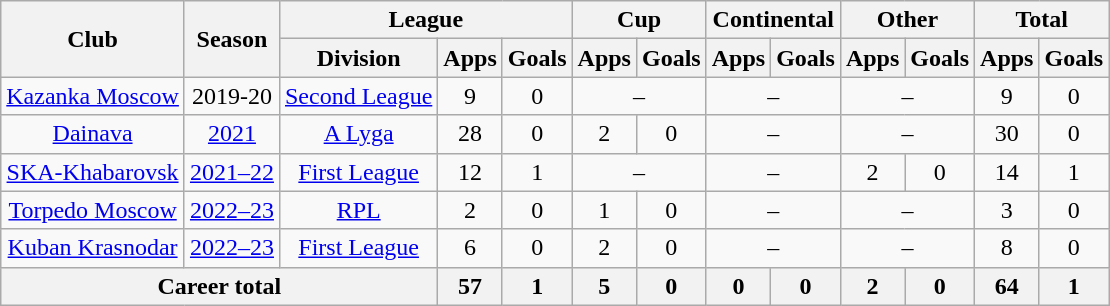<table class="wikitable" style="text-align: center;">
<tr>
<th rowspan=2>Club</th>
<th rowspan=2>Season</th>
<th colspan=3>League</th>
<th colspan=2>Cup</th>
<th colspan=2>Continental</th>
<th colspan=2>Other</th>
<th colspan=2>Total</th>
</tr>
<tr>
<th>Division</th>
<th>Apps</th>
<th>Goals</th>
<th>Apps</th>
<th>Goals</th>
<th>Apps</th>
<th>Goals</th>
<th>Apps</th>
<th>Goals</th>
<th>Apps</th>
<th>Goals</th>
</tr>
<tr>
<td><a href='#'>Kazanka Moscow</a></td>
<td>2019-20</td>
<td><a href='#'>Second League</a></td>
<td>9</td>
<td>0</td>
<td colspan=2>–</td>
<td colspan=2>–</td>
<td colspan=2>–</td>
<td>9</td>
<td>0</td>
</tr>
<tr>
<td><a href='#'>Dainava</a></td>
<td><a href='#'>2021</a></td>
<td><a href='#'>A Lyga</a></td>
<td>28</td>
<td>0</td>
<td>2</td>
<td>0</td>
<td colspan=2>–</td>
<td colspan=2>–</td>
<td>30</td>
<td>0</td>
</tr>
<tr>
<td><a href='#'>SKA-Khabarovsk</a></td>
<td><a href='#'>2021–22</a></td>
<td><a href='#'>First League</a></td>
<td>12</td>
<td>1</td>
<td colspan=2>–</td>
<td colspan=2>–</td>
<td>2</td>
<td>0</td>
<td>14</td>
<td>1</td>
</tr>
<tr>
<td><a href='#'>Torpedo Moscow</a></td>
<td><a href='#'>2022–23</a></td>
<td><a href='#'>RPL</a></td>
<td>2</td>
<td>0</td>
<td>1</td>
<td>0</td>
<td colspan=2>–</td>
<td colspan=2>–</td>
<td>3</td>
<td>0</td>
</tr>
<tr>
<td><a href='#'>Kuban Krasnodar</a></td>
<td><a href='#'>2022–23</a></td>
<td><a href='#'>First League</a></td>
<td>6</td>
<td>0</td>
<td>2</td>
<td>0</td>
<td colspan=2>–</td>
<td colspan=2>–</td>
<td>8</td>
<td>0</td>
</tr>
<tr>
<th colspan=3>Career total</th>
<th>57</th>
<th>1</th>
<th>5</th>
<th>0</th>
<th>0</th>
<th>0</th>
<th>2</th>
<th>0</th>
<th>64</th>
<th>1</th>
</tr>
</table>
